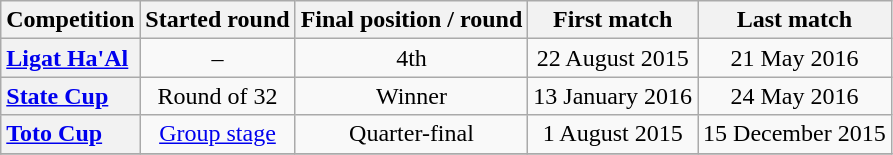<table class="wikitable plainrowheaders" style="text-align:center">
<tr>
<th scope=col>Competition</th>
<th scope=col>Started round</th>
<th scope=col>Final position / round</th>
<th scope=col>First match</th>
<th scope=col>Last match</th>
</tr>
<tr>
<th scope="row" style="text-align:left;"><a href='#'>Ligat Ha'Al</a></th>
<td>–</td>
<td>4th</td>
<td>22 August 2015</td>
<td>21 May 2016</td>
</tr>
<tr>
<th scope="row" style="text-align:left;"><a href='#'>State Cup</a></th>
<td>Round of 32</td>
<td>Winner</td>
<td>13 January 2016</td>
<td>24 May 2016</td>
</tr>
<tr>
<th scope="row" style="text-align:left;"><a href='#'>Toto Cup</a></th>
<td><a href='#'>Group stage</a></td>
<td>Quarter-final</td>
<td>1 August 2015</td>
<td>15 December 2015</td>
</tr>
<tr>
</tr>
</table>
